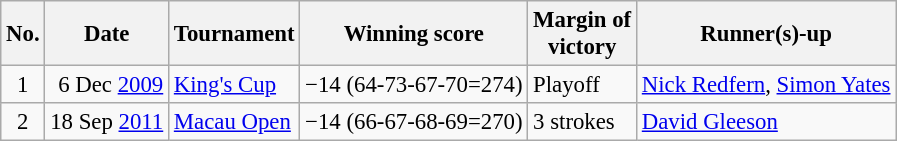<table class="wikitable" style="font-size:95%;">
<tr>
<th>No.</th>
<th>Date</th>
<th>Tournament</th>
<th>Winning score</th>
<th>Margin of<br>victory</th>
<th>Runner(s)-up</th>
</tr>
<tr>
<td align=center>1</td>
<td align=right>6 Dec <a href='#'>2009</a></td>
<td><a href='#'>King's Cup</a></td>
<td>−14 (64-73-67-70=274)</td>
<td>Playoff</td>
<td> <a href='#'>Nick Redfern</a>,  <a href='#'>Simon Yates</a></td>
</tr>
<tr>
<td align=center>2</td>
<td align=right>18 Sep <a href='#'>2011</a></td>
<td><a href='#'>Macau Open</a></td>
<td>−14 (66-67-68-69=270)</td>
<td>3 strokes</td>
<td> <a href='#'>David Gleeson</a></td>
</tr>
</table>
